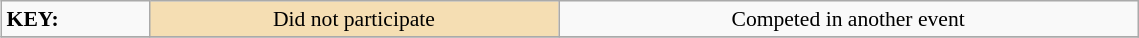<table class="wikitable" style="margin:0.5em; font-size:90%;position:relative;" width=60%>
<tr>
<td><strong>KEY:</strong></td>
<td bgcolor="wheat" align=center>Did not participate</td>
<td align=center>Competed in another event</td>
</tr>
<tr>
</tr>
</table>
